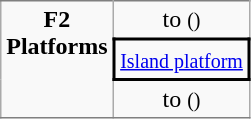<table class="wikitable" border="0" cellspacing="0" cellpadding="3">
<tr>
<td style="border-bottom:solid 1px gray; border-top:solid 1px gray; text-align:center;" rowspan="4" valign=top><strong>F2<br>Platforms</strong></td>
<td style="border-bottom:solid 0px gray; border-top:solid 1px gray; text-align:center;">  to  <small>()</small></td>
</tr>
<tr>
<td style="border-right:solid 2px black; border-left:solid 2px black; border-top:solid 2px black; border-bottom:solid 2px black; text-align:center;" colspan=2><small><a href='#'>Island platform</a></small></td>
</tr>
<tr>
<td style="border-bottom:solid 1px gray; text-align:center;"> to  <small>()</small> </td>
</tr>
</table>
